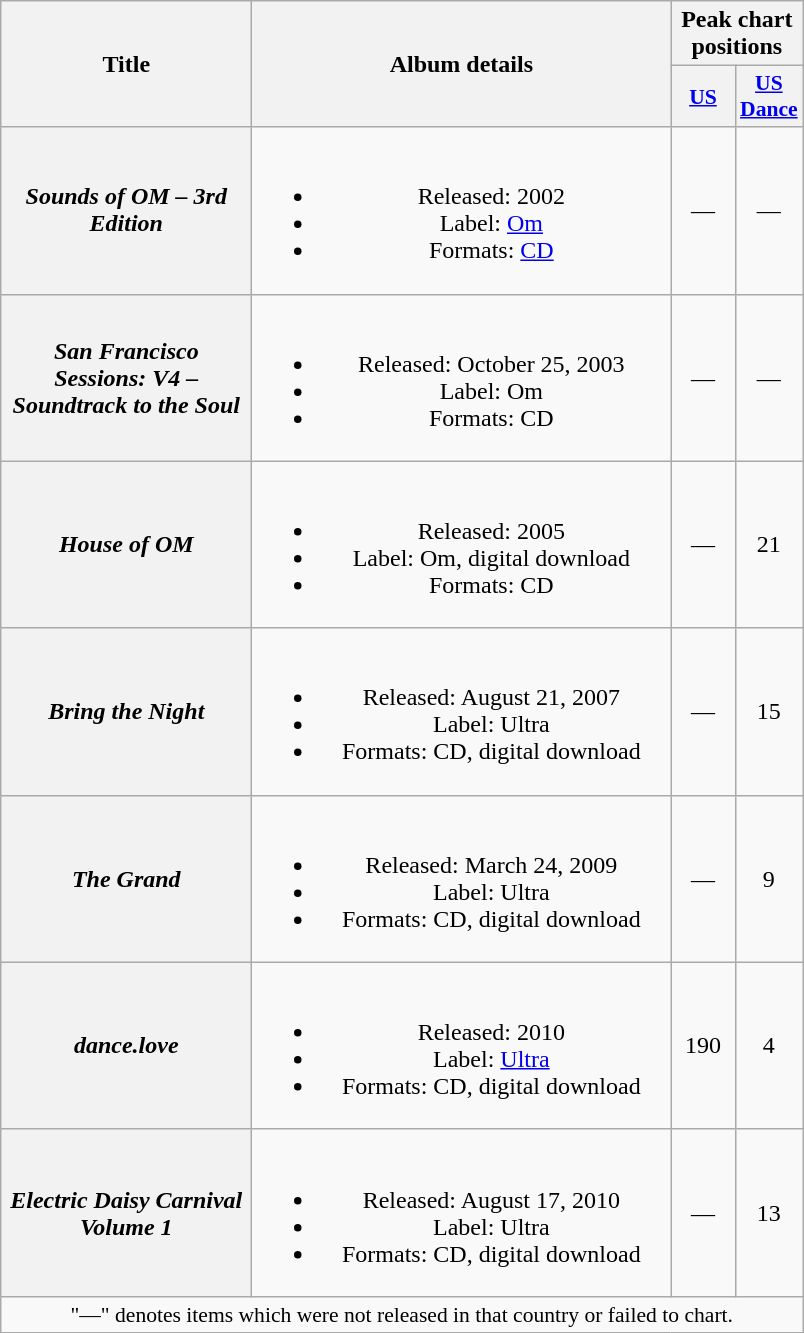<table class="wikitable plainrowheaders" style="text-align:center;">
<tr>
<th scope="col" rowspan="2" style="width:10em;">Title</th>
<th scope="col" rowspan="2" style="width:17em;">Album details</th>
<th scope="col" colspan="2">Peak chart positions</th>
</tr>
<tr>
<th scope="col" style="width:2.5em;font-size:90%;"><a href='#'>US</a><br></th>
<th scope="col" style="width:2.5em;font-size:90%;"><a href='#'>US<br>Dance</a><br></th>
</tr>
<tr>
<th scope="row"><em>Sounds of OM – 3rd Edition</em></th>
<td><br><ul><li>Released: 2002</li><li>Label: <a href='#'>Om</a></li><li>Formats: <a href='#'>CD</a></li></ul></td>
<td>—</td>
<td>—</td>
</tr>
<tr>
<th scope="row"><em>San Francisco Sessions: V4 – Soundtrack to the Soul</em></th>
<td><br><ul><li>Released: October 25, 2003</li><li>Label: Om</li><li>Formats: CD</li></ul></td>
<td>—</td>
<td>—</td>
</tr>
<tr>
<th scope="row"><em>House of OM</em></th>
<td><br><ul><li>Released: 2005</li><li>Label: Om, digital download</li><li>Formats: CD</li></ul></td>
<td>—</td>
<td>21</td>
</tr>
<tr>
<th scope="row"><em>Bring the Night</em></th>
<td><br><ul><li>Released: August 21, 2007</li><li>Label: Ultra</li><li>Formats: CD, digital download</li></ul></td>
<td>—</td>
<td>15</td>
</tr>
<tr>
<th scope="row"><em>The Grand</em></th>
<td><br><ul><li>Released: March 24, 2009</li><li>Label: Ultra</li><li>Formats: CD, digital download</li></ul></td>
<td>—</td>
<td>9</td>
</tr>
<tr>
<th scope="row"><em>dance.love</em></th>
<td><br><ul><li>Released: 2010</li><li>Label: <a href='#'>Ultra</a></li><li>Formats: CD, digital download</li></ul></td>
<td>190</td>
<td>4</td>
</tr>
<tr>
<th scope="row"><em>Electric Daisy Carnival Volume 1</em></th>
<td><br><ul><li>Released: August 17, 2010</li><li>Label: Ultra</li><li>Formats: CD, digital download</li></ul></td>
<td>—</td>
<td>13</td>
</tr>
<tr>
<td colspan="4" style="font-size:90%;">"—" denotes items which were not released in that country or failed to chart.</td>
</tr>
</table>
